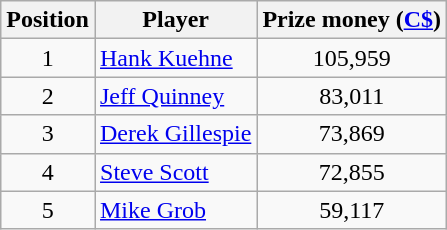<table class=wikitable>
<tr>
<th>Position</th>
<th>Player</th>
<th>Prize money (<a href='#'>C$</a>)</th>
</tr>
<tr>
<td align=center>1</td>
<td> <a href='#'>Hank Kuehne</a></td>
<td align=center>105,959</td>
</tr>
<tr>
<td align=center>2</td>
<td> <a href='#'>Jeff Quinney</a></td>
<td align=center>83,011</td>
</tr>
<tr>
<td align=center>3</td>
<td> <a href='#'>Derek Gillespie</a></td>
<td align=center>73,869</td>
</tr>
<tr>
<td align=center>4</td>
<td> <a href='#'>Steve Scott</a></td>
<td align=center>72,855</td>
</tr>
<tr>
<td align=center>5</td>
<td> <a href='#'>Mike Grob</a></td>
<td align=center>59,117</td>
</tr>
</table>
